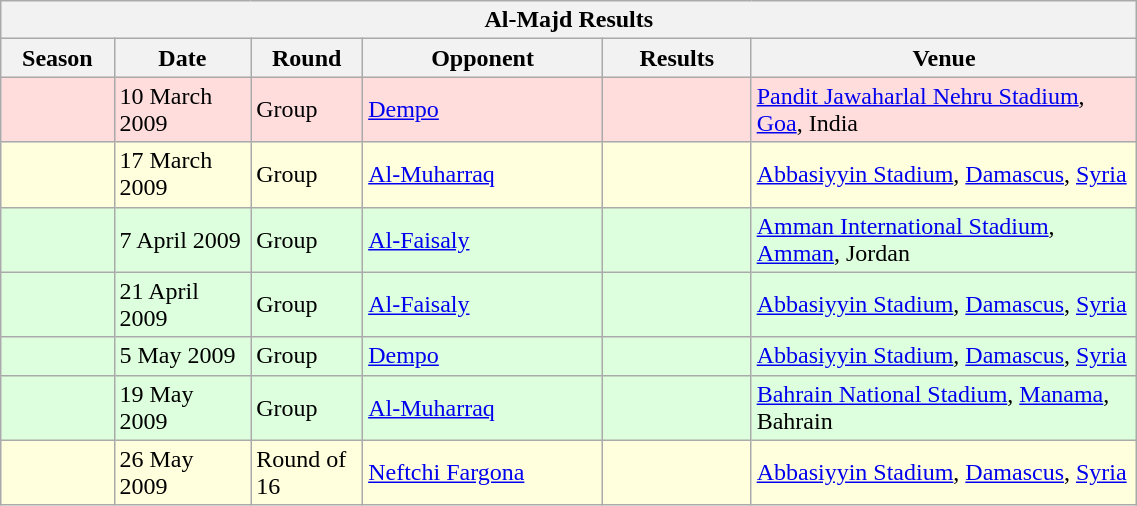<table width=60% class="wikitable" style="text-align:">
<tr>
<th colspan=6>Al-Majd Results</th>
</tr>
<tr>
<th width=1%>Season</th>
<th width=2%>Date</th>
<th width=1%>Round</th>
<th width=4%>Opponent</th>
<th width=2%>Results</th>
<th width=8%>Venue</th>
</tr>
<tr bgcolor=#ffdddd>
<td></td>
<td>10 March 2009</td>
<td>Group</td>
<td> <a href='#'>Dempo</a></td>
<td></td>
<td><a href='#'>Pandit Jawaharlal Nehru Stadium</a>, <a href='#'>Goa</a>, India</td>
</tr>
<tr bgcolor=#ffffdd>
<td></td>
<td>17 March 2009</td>
<td>Group</td>
<td> <a href='#'>Al-Muharraq</a></td>
<td></td>
<td><a href='#'>Abbasiyyin Stadium</a>, <a href='#'>Damascus</a>, <a href='#'>Syria</a></td>
</tr>
<tr bgcolor=#ddffdd>
<td></td>
<td>7 April 2009</td>
<td>Group</td>
<td> <a href='#'>Al-Faisaly</a></td>
<td></td>
<td><a href='#'>Amman International Stadium</a>, <a href='#'>Amman</a>, Jordan</td>
</tr>
<tr bgcolor=#ddffdd>
<td></td>
<td>21 April 2009</td>
<td>Group</td>
<td> <a href='#'>Al-Faisaly</a></td>
<td></td>
<td><a href='#'>Abbasiyyin Stadium</a>, <a href='#'>Damascus</a>, <a href='#'>Syria</a></td>
</tr>
<tr bgcolor=#ddffdd>
<td></td>
<td>5 May 2009</td>
<td>Group</td>
<td> <a href='#'>Dempo</a></td>
<td></td>
<td><a href='#'>Abbasiyyin Stadium</a>, <a href='#'>Damascus</a>, <a href='#'>Syria</a></td>
</tr>
<tr bgcolor=#ddffdd>
<td></td>
<td>19 May 2009</td>
<td>Group</td>
<td> <a href='#'>Al-Muharraq</a></td>
<td></td>
<td><a href='#'>Bahrain National Stadium</a>, <a href='#'>Manama</a>, Bahrain</td>
</tr>
<tr bgcolor=#ffffdd>
<td></td>
<td>26 May 2009</td>
<td>Round of 16</td>
<td> <a href='#'>Neftchi Fargona</a></td>
<td></td>
<td><a href='#'>Abbasiyyin Stadium</a>, <a href='#'>Damascus</a>, <a href='#'>Syria</a></td>
</tr>
</table>
